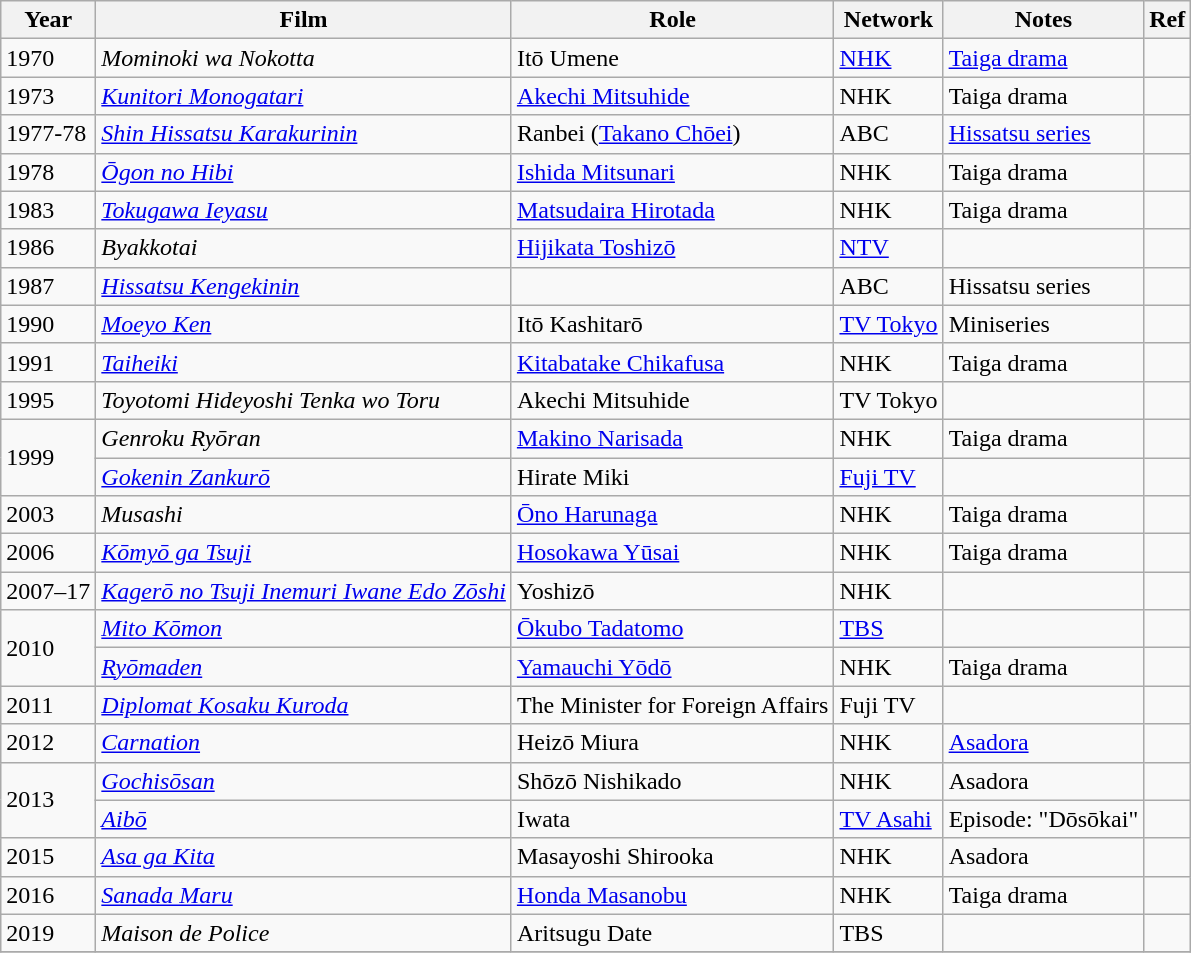<table class="wikitable sortable">
<tr>
<th>Year</th>
<th>Film</th>
<th>Role</th>
<th>Network</th>
<th class="unsortable">Notes</th>
<th class="unsortable">Ref</th>
</tr>
<tr>
<td>1970</td>
<td><em>Mominoki wa Nokotta</em></td>
<td>Itō Umene</td>
<td><a href='#'>NHK</a></td>
<td><a href='#'>Taiga drama</a></td>
<td></td>
</tr>
<tr>
<td>1973</td>
<td><em><a href='#'>Kunitori Monogatari</a></em></td>
<td><a href='#'>Akechi Mitsuhide</a></td>
<td>NHK</td>
<td>Taiga drama</td>
<td></td>
</tr>
<tr>
<td>1977-78</td>
<td><em><a href='#'>Shin Hissatsu Karakurinin</a></em></td>
<td>Ranbei (<a href='#'>Takano Chōei</a>)</td>
<td>ABC</td>
<td><a href='#'>Hissatsu series</a></td>
<td></td>
</tr>
<tr>
<td>1978</td>
<td><em><a href='#'>Ōgon no Hibi</a></em></td>
<td><a href='#'>Ishida Mitsunari</a></td>
<td>NHK</td>
<td>Taiga drama</td>
<td></td>
</tr>
<tr>
<td>1983</td>
<td><em><a href='#'>Tokugawa Ieyasu</a></em></td>
<td><a href='#'>Matsudaira Hirotada</a></td>
<td>NHK</td>
<td>Taiga drama</td>
<td></td>
</tr>
<tr>
<td>1986</td>
<td><em>Byakkotai</em></td>
<td><a href='#'>Hijikata Toshizō</a></td>
<td><a href='#'>NTV</a></td>
<td></td>
<td></td>
</tr>
<tr>
<td>1987</td>
<td><em><a href='#'>Hissatsu Kengekinin</a></em></td>
<td></td>
<td>ABC</td>
<td>Hissatsu series</td>
<td></td>
</tr>
<tr>
<td>1990</td>
<td><em><a href='#'>Moeyo Ken</a></em></td>
<td>Itō Kashitarō</td>
<td><a href='#'>TV Tokyo</a></td>
<td>Miniseries</td>
<td></td>
</tr>
<tr>
<td>1991</td>
<td><em><a href='#'>Taiheiki</a></em></td>
<td><a href='#'>Kitabatake Chikafusa</a></td>
<td>NHK</td>
<td>Taiga drama</td>
<td></td>
</tr>
<tr>
<td>1995</td>
<td><em>Toyotomi Hideyoshi Tenka wo Toru</em></td>
<td>Akechi Mitsuhide</td>
<td>TV Tokyo</td>
<td></td>
<td></td>
</tr>
<tr>
<td rowspan="2">1999</td>
<td><em>Genroku Ryōran</em></td>
<td><a href='#'>Makino Narisada</a></td>
<td>NHK</td>
<td>Taiga drama</td>
<td></td>
</tr>
<tr>
<td><em><a href='#'>Gokenin Zankurō</a></em></td>
<td>Hirate Miki</td>
<td><a href='#'>Fuji TV</a></td>
<td></td>
<td></td>
</tr>
<tr>
<td>2003</td>
<td><em>Musashi</em></td>
<td><a href='#'>Ōno Harunaga</a></td>
<td>NHK</td>
<td>Taiga drama</td>
<td></td>
</tr>
<tr>
<td>2006</td>
<td><em><a href='#'>Kōmyō ga Tsuji</a></em></td>
<td><a href='#'>Hosokawa Yūsai</a></td>
<td>NHK</td>
<td>Taiga drama</td>
<td></td>
</tr>
<tr>
<td>2007–17</td>
<td><em><a href='#'>Kagerō no Tsuji Inemuri Iwane Edo Zōshi</a></em></td>
<td>Yoshizō</td>
<td>NHK</td>
<td></td>
<td></td>
</tr>
<tr>
<td rowspan="2">2010</td>
<td><em><a href='#'>Mito Kōmon</a></em></td>
<td><a href='#'>Ōkubo Tadatomo</a></td>
<td><a href='#'>TBS</a></td>
<td></td>
<td></td>
</tr>
<tr>
<td><em><a href='#'>Ryōmaden</a></em></td>
<td><a href='#'>Yamauchi Yōdō</a></td>
<td>NHK</td>
<td>Taiga drama</td>
<td></td>
</tr>
<tr>
<td>2011</td>
<td><em><a href='#'>Diplomat Kosaku Kuroda</a></em></td>
<td>The Minister for Foreign Affairs</td>
<td>Fuji TV</td>
<td></td>
<td></td>
</tr>
<tr>
<td>2012</td>
<td><em><a href='#'>Carnation</a></em></td>
<td>Heizō Miura</td>
<td>NHK</td>
<td><a href='#'>Asadora</a></td>
<td></td>
</tr>
<tr>
<td rowspan="2">2013</td>
<td><em><a href='#'>Gochisōsan</a></em></td>
<td>Shōzō Nishikado</td>
<td>NHK</td>
<td>Asadora</td>
<td></td>
</tr>
<tr>
<td><em><a href='#'>Aibō</a></em></td>
<td>Iwata</td>
<td><a href='#'>TV Asahi</a></td>
<td>Episode: "Dōsōkai"</td>
<td></td>
</tr>
<tr>
<td>2015</td>
<td><em><a href='#'>Asa ga Kita</a></em></td>
<td>Masayoshi Shirooka</td>
<td>NHK</td>
<td>Asadora</td>
<td></td>
</tr>
<tr>
<td>2016</td>
<td><em><a href='#'>Sanada Maru</a></em></td>
<td><a href='#'>Honda Masanobu</a></td>
<td>NHK</td>
<td>Taiga drama</td>
<td></td>
</tr>
<tr>
<td>2019</td>
<td><em>Maison de Police</em></td>
<td>Aritsugu Date</td>
<td>TBS</td>
<td></td>
<td></td>
</tr>
<tr>
</tr>
</table>
